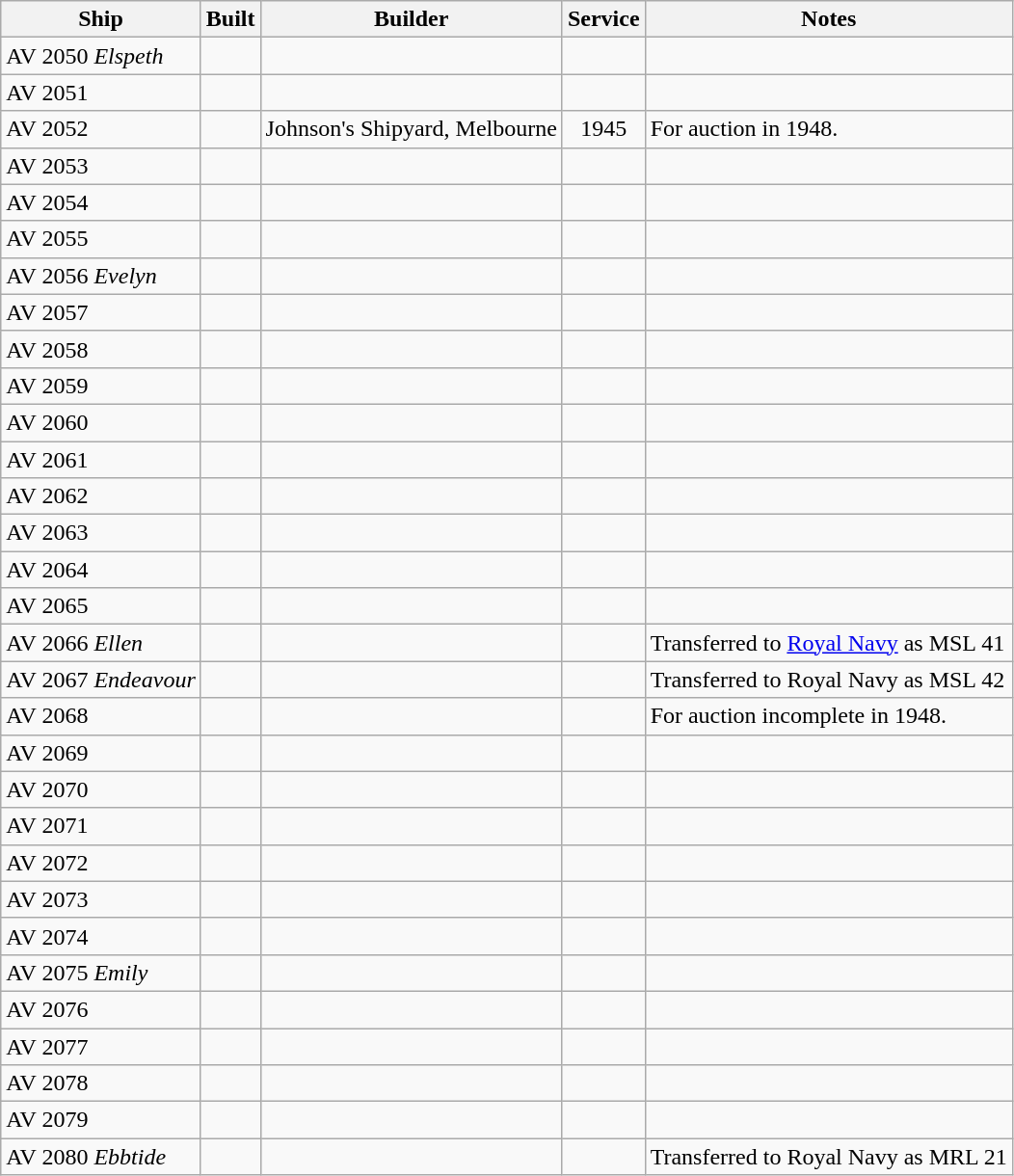<table class="wikitable">
<tr>
<th>Ship</th>
<th>Built</th>
<th>Builder</th>
<th>Service</th>
<th>Notes</th>
</tr>
<tr>
<td>AV 2050 <em>Elspeth</em></td>
<td align="Center"></td>
<td align="Center"></td>
<td align="Center"></td>
<td align="Left"></td>
</tr>
<tr>
<td>AV 2051</td>
<td align="Center"></td>
<td align="Center"></td>
<td align="Center"></td>
<td align="Left"></td>
</tr>
<tr>
<td>AV 2052</td>
<td align="Center"></td>
<td align="Left">Johnson's Shipyard, Melbourne</td>
<td align="Center">1945</td>
<td align="Left">For auction in 1948.</td>
</tr>
<tr>
<td>AV 2053</td>
<td align="Center"></td>
<td align="Center"></td>
<td align="Center"></td>
<td align="Left"></td>
</tr>
<tr>
<td>AV 2054</td>
<td align="Center"></td>
<td align="Center"></td>
<td align="Center"></td>
<td align="Left"></td>
</tr>
<tr>
<td>AV 2055</td>
<td align="Center"></td>
<td align="Center"></td>
<td align="Center"></td>
<td align="Left"></td>
</tr>
<tr>
<td>AV 2056 <em>Evelyn</em></td>
<td align="Center"></td>
<td align="Center"></td>
<td align="Center"></td>
<td align="Left"></td>
</tr>
<tr>
<td>AV 2057</td>
<td align="Center"></td>
<td align="Center"></td>
<td align="Center"></td>
<td align="Left"></td>
</tr>
<tr>
<td>AV 2058</td>
<td align="Center"></td>
<td align="Center"></td>
<td align="Center"></td>
<td align="Left"></td>
</tr>
<tr>
<td>AV 2059</td>
<td align="Center"></td>
<td align="Center"></td>
<td align="Center"></td>
<td align="Left"></td>
</tr>
<tr>
<td>AV 2060</td>
<td align="Center"></td>
<td align="Center"></td>
<td align="Center"></td>
<td align="Left"></td>
</tr>
<tr>
<td>AV 2061</td>
<td align="Center"></td>
<td align="Center"></td>
<td align="Center"></td>
<td align="Left"></td>
</tr>
<tr>
<td>AV 2062</td>
<td align="Center"></td>
<td align="Center"></td>
<td align="Center"></td>
<td align="Left"></td>
</tr>
<tr>
<td>AV 2063</td>
<td align="Center"></td>
<td align="Center"></td>
<td align="Center"></td>
<td align="Left"></td>
</tr>
<tr>
<td>AV 2064</td>
<td align="Center"></td>
<td align="Center"></td>
<td align="Center"></td>
<td align="Left"></td>
</tr>
<tr>
<td>AV 2065</td>
<td align="Center"></td>
<td align="Center"></td>
<td align="Center"></td>
<td align="Left"></td>
</tr>
<tr>
<td>AV 2066 <em>Ellen</em></td>
<td align="Center"></td>
<td align="Center"></td>
<td align="Center"></td>
<td align="Left">Transferred to <a href='#'>Royal Navy</a> as MSL 41</td>
</tr>
<tr>
<td>AV 2067 <em>Endeavour</em></td>
<td align="Center"></td>
<td align="Center"></td>
<td align="Center"></td>
<td align="Left">Transferred to Royal Navy as MSL 42</td>
</tr>
<tr>
<td>AV 2068</td>
<td align="Center"></td>
<td align="Center"></td>
<td align="Center"></td>
<td align="Left">For auction incomplete in 1948.</td>
</tr>
<tr>
<td>AV 2069</td>
<td align="Center"></td>
<td align="Center"></td>
<td align="Center"></td>
<td align="Left"></td>
</tr>
<tr>
<td>AV 2070</td>
<td align="Center"></td>
<td align="Center"></td>
<td align="Center"></td>
<td align="Left"></td>
</tr>
<tr>
<td>AV 2071</td>
<td align="Center"></td>
<td align="Center"></td>
<td align="Center"></td>
<td align="Left"></td>
</tr>
<tr>
<td>AV 2072</td>
<td align="Center"></td>
<td align="Center"></td>
<td align="Center"></td>
<td align="Left"></td>
</tr>
<tr>
<td>AV 2073</td>
<td align="Center"></td>
<td align="Center"></td>
<td align="Center"></td>
<td align="Left"></td>
</tr>
<tr>
<td>AV 2074</td>
<td align="Center"></td>
<td align="Center"></td>
<td align="Center"></td>
<td align="Left"></td>
</tr>
<tr>
<td>AV 2075 <em>Emily</em></td>
<td align="Center"></td>
<td align="Center"></td>
<td align="Center"></td>
<td align="Left"></td>
</tr>
<tr>
<td>AV 2076</td>
<td align="Center"></td>
<td align="Center"></td>
<td align="Center"></td>
<td align="Left"></td>
</tr>
<tr>
<td>AV 2077</td>
<td align="Center"></td>
<td align="Center"></td>
<td align="Center"></td>
<td align="Left"></td>
</tr>
<tr>
<td>AV 2078</td>
<td align="Center"></td>
<td align="Center"></td>
<td align="Center"></td>
<td align="Left"></td>
</tr>
<tr>
<td>AV 2079</td>
<td align="Center"></td>
<td align="Center"></td>
<td align="Center"></td>
<td align="Left"></td>
</tr>
<tr>
<td>AV 2080 <em>Ebbtide</em></td>
<td align="Center"></td>
<td align="Center"></td>
<td align="Center"></td>
<td align="Left">Transferred to Royal Navy as MRL 21</td>
</tr>
</table>
